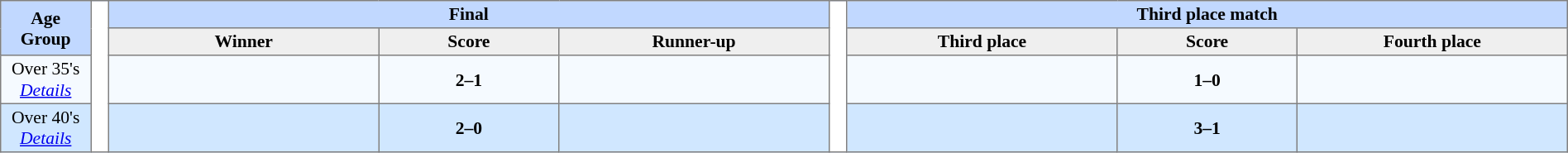<table border=1 style="border-collapse:collapse; font-size:90%; text-align:center" cellpadding=2 cellspacing=0>
<tr bgcolor=#C1D8FF>
<th rowspan=2 width=5%>Age Group</th>
<th width=1% rowspan=17 bgcolor=ffffff></th>
<th colspan=3>Final</th>
<th width=1% rowspan=17 bgcolor=ffffff></th>
<th colspan=3>Third place match</th>
</tr>
<tr bgcolor=#EFEFEF>
<th width=15%>Winner</th>
<th width=10%>Score</th>
<th width=15%>Runner-up</th>
<th width=15%>Third place</th>
<th width=10%>Score</th>
<th width=15%>Fourth place</th>
</tr>
<tr bgcolor=#F5FAFF>
<td>Over 35's<br><em><a href='#'>Details</a></em></td>
<td><strong></strong></td>
<td><strong>2–1</strong></td>
<td></td>
<td></td>
<td><strong>1–0</strong></td>
<td></td>
</tr>
<tr bgcolor=#D0E7FF>
<td>Over 40's<br><em><a href='#'>Details</a></em></td>
<td><strong></strong></td>
<td><strong>2–0</strong></td>
<td></td>
<td></td>
<td><strong>3–1</strong></td>
<td></td>
</tr>
</table>
